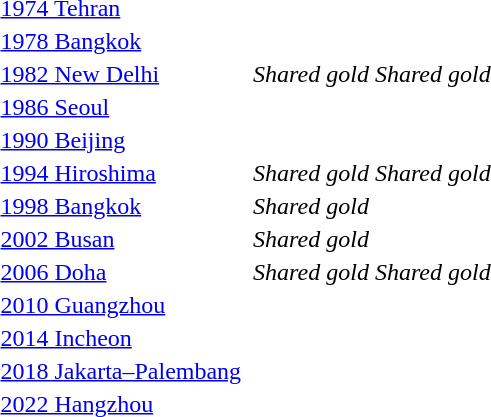<table>
<tr>
<td><a href='#'>1974 Tehran</a></td>
<td></td>
<td></td>
<td></td>
</tr>
<tr>
<td><a href='#'>1978 Bangkok</a></td>
<td></td>
<td></td>
<td></td>
</tr>
<tr>
<td rowspan=3><a href='#'>1982 New Delhi</a></td>
<td></td>
<td rowspan=3><em>Shared gold</em></td>
<td rowspan=3><em>Shared gold</em></td>
</tr>
<tr>
<td></td>
</tr>
<tr>
<td></td>
</tr>
<tr>
<td><a href='#'>1986 Seoul</a></td>
<td></td>
<td></td>
<td></td>
</tr>
<tr>
<td rowspan=2><a href='#'>1990 Beijing</a></td>
<td rowspan=2></td>
<td rowspan=2></td>
<td></td>
</tr>
<tr>
<td></td>
</tr>
<tr>
<td rowspan=3><a href='#'>1994 Hiroshima</a></td>
<td></td>
<td rowspan=3><em>Shared gold</em></td>
<td rowspan=3><em>Shared gold</em></td>
</tr>
<tr>
<td></td>
</tr>
<tr>
<td></td>
</tr>
<tr>
<td rowspan=2><a href='#'>1998 Bangkok</a></td>
<td></td>
<td rowspan=2><em>Shared gold</em></td>
<td></td>
</tr>
<tr>
<td></td>
<td></td>
</tr>
<tr>
<td rowspan=2><a href='#'>2002 Busan</a></td>
<td></td>
<td rowspan=2><em>Shared gold</em></td>
<td rowspan=2></td>
</tr>
<tr>
<td></td>
</tr>
<tr>
<td rowspan=3><a href='#'>2006 Doha</a></td>
<td></td>
<td rowspan=3><em>Shared gold</em></td>
<td rowspan=3><em>Shared gold</em></td>
</tr>
<tr>
<td></td>
</tr>
<tr>
<td></td>
</tr>
<tr>
<td><a href='#'>2010 Guangzhou</a></td>
<td></td>
<td></td>
<td></td>
</tr>
<tr>
<td><a href='#'>2014 Incheon</a></td>
<td></td>
<td></td>
<td></td>
</tr>
<tr>
<td><a href='#'>2018 Jakarta–Palembang</a></td>
<td></td>
<td></td>
<td></td>
</tr>
<tr>
<td><a href='#'>2022 Hangzhou</a></td>
<td></td>
<td></td>
<td></td>
</tr>
</table>
